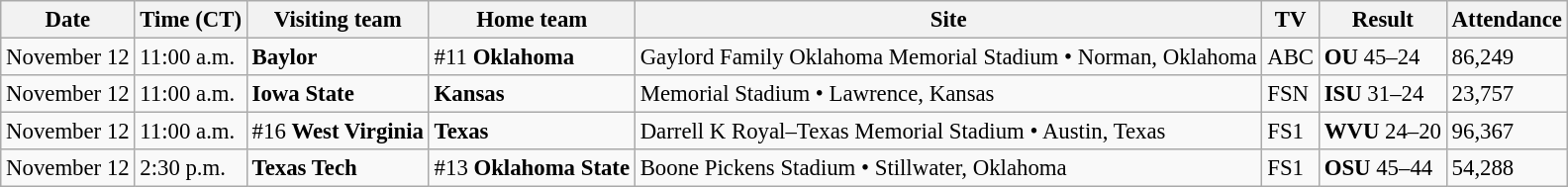<table class="wikitable" style="font-size:95%;">
<tr>
<th>Date</th>
<th>Time (CT)</th>
<th>Visiting team</th>
<th>Home team</th>
<th>Site</th>
<th>TV</th>
<th>Result</th>
<th>Attendance</th>
</tr>
<tr bgcolor=>
<td>November 12</td>
<td>11:00 a.m.</td>
<td><strong>Baylor</strong></td>
<td>#11 <strong>Oklahoma</strong></td>
<td>Gaylord Family Oklahoma Memorial Stadium • Norman, Oklahoma</td>
<td>ABC</td>
<td><strong>OU</strong> 45–24</td>
<td>86,249</td>
</tr>
<tr bgcolor=>
<td>November 12</td>
<td>11:00 a.m.</td>
<td><strong>Iowa State</strong></td>
<td><strong>Kansas</strong></td>
<td>Memorial Stadium • Lawrence, Kansas</td>
<td>FSN</td>
<td><strong>ISU</strong> 31–24</td>
<td>23,757</td>
</tr>
<tr bgcolor=>
<td>November 12</td>
<td>11:00 a.m.</td>
<td>#16 <strong>West Virginia</strong></td>
<td><strong>Texas</strong></td>
<td>Darrell K Royal–Texas Memorial Stadium • Austin, Texas</td>
<td>FS1</td>
<td><strong>WVU</strong> 24–20</td>
<td>96,367</td>
</tr>
<tr bgcolor=>
<td>November 12</td>
<td>2:30 p.m.</td>
<td><strong>Texas Tech</strong></td>
<td>#13 <strong>Oklahoma State</strong></td>
<td>Boone Pickens Stadium • Stillwater, Oklahoma</td>
<td>FS1</td>
<td><strong>OSU</strong> 45–44</td>
<td>54,288</td>
</tr>
</table>
